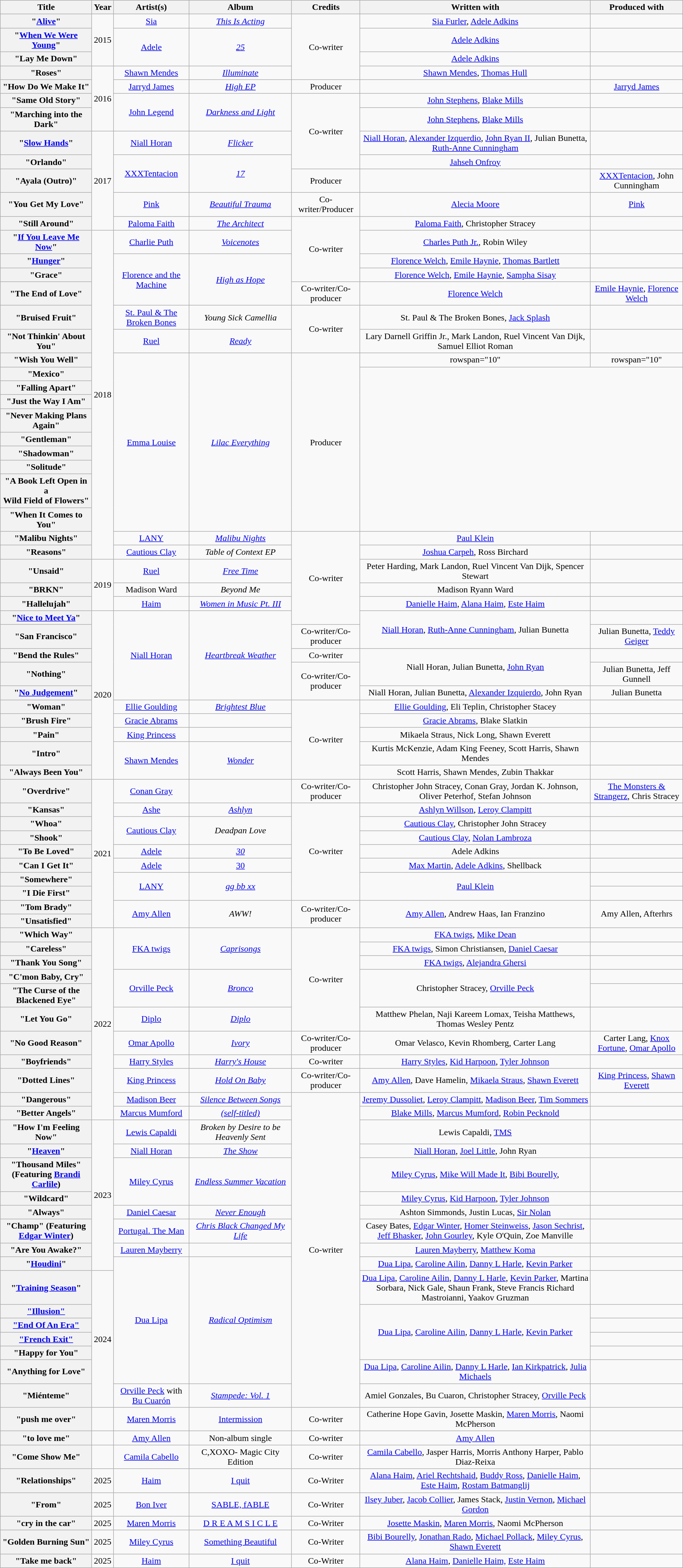<table class="wikitable plainrowheaders" style="text-align:center;">
<tr>
<th scope="col" style="width:160px;">Title</th>
<th scope="col">Year</th>
<th scope="col">Artist(s)</th>
<th scope="col" style="width:180px;">Album</th>
<th scope="col">Credits</th>
<th scope="col">Written with</th>
<th scope="col">Produced with</th>
</tr>
<tr>
<th scope="row">"<a href='#'>Alive</a>"</th>
<td rowspan="3">2015</td>
<td><a href='#'>Sia</a></td>
<td><em><a href='#'>This Is Acting</a></em></td>
<td rowspan="4">Co-writer</td>
<td><a href='#'>Sia Furler</a>, <a href='#'>Adele Adkins</a></td>
<td></td>
</tr>
<tr>
<th scope="row">"<a href='#'>When We Were Young</a>"</th>
<td rowspan="2"><a href='#'>Adele</a></td>
<td rowspan="2"><em><a href='#'>25</a></em></td>
<td><a href='#'>Adele Adkins</a></td>
<td></td>
</tr>
<tr>
<th scope="row">"Lay Me Down"</th>
<td><a href='#'>Adele Adkins</a></td>
<td></td>
</tr>
<tr>
<th scope="row">"Roses"</th>
<td rowspan="4">2016</td>
<td><a href='#'>Shawn Mendes</a></td>
<td><em><a href='#'>Illuminate</a></em></td>
<td><a href='#'>Shawn Mendes</a>, <a href='#'>Thomas Hull</a></td>
<td></td>
</tr>
<tr>
<th scope="row">"How Do We Make It"</th>
<td><a href='#'>Jarryd James</a></td>
<td><em><a href='#'>High EP</a></em></td>
<td>Producer</td>
<td></td>
<td><a href='#'>Jarryd James</a></td>
</tr>
<tr>
<th scope="row">"Same Old Story"</th>
<td rowspan="2"><a href='#'>John Legend</a></td>
<td rowspan="2"><em><a href='#'>Darkness and Light</a></em></td>
<td rowspan="4">Co-writer</td>
<td><a href='#'>John Stephens</a>, <a href='#'>Blake Mills</a></td>
<td></td>
</tr>
<tr>
<th scope="row">"Marching into the Dark"</th>
<td><a href='#'>John Stephens</a>, <a href='#'>Blake Mills</a></td>
<td></td>
</tr>
<tr>
<th scope="row">"<a href='#'>Slow Hands</a>"</th>
<td rowspan="5">2017</td>
<td><a href='#'>Niall Horan</a></td>
<td><em><a href='#'>Flicker</a></em></td>
<td><a href='#'>Niall Horan</a>, <a href='#'>Alexander Izquerdio</a>, <a href='#'>John Ryan II</a>, Julian Bunetta, <a href='#'>Ruth-Anne Cunningham</a></td>
<td></td>
</tr>
<tr>
<th scope="row">"Orlando"</th>
<td rowspan="2"><a href='#'>XXXTentacion</a></td>
<td rowspan="2"><em><a href='#'>17</a></em></td>
<td><a href='#'>Jahseh Onfroy</a></td>
<td></td>
</tr>
<tr>
<th scope="row">"Ayala (Outro)"</th>
<td>Producer</td>
<td></td>
<td><a href='#'>XXXTentacion</a>, John Cunningham</td>
</tr>
<tr>
<th scope="row">"You Get My Love"</th>
<td><a href='#'>Pink</a></td>
<td><em><a href='#'>Beautiful Trauma</a></em></td>
<td>Co-writer/Producer</td>
<td><a href='#'>Alecia Moore</a></td>
<td><a href='#'>Pink</a></td>
</tr>
<tr>
<th scope="row">"Still Around"</th>
<td><a href='#'>Paloma Faith</a></td>
<td><em><a href='#'>The Architect</a></em></td>
<td rowspan="4">Co-writer</td>
<td><a href='#'>Paloma Faith</a>, Christopher Stracey</td>
<td></td>
</tr>
<tr>
<th scope="row">"<a href='#'>If You Leave Me Now</a>"<br></th>
<td rowspan="18">2018</td>
<td><a href='#'>Charlie Puth</a></td>
<td><em><a href='#'>Voicenotes</a></em></td>
<td><a href='#'>Charles Puth Jr.</a>, Robin Wiley</td>
<td></td>
</tr>
<tr>
<th scope="row">"<a href='#'>Hunger</a>"</th>
<td rowspan="3"><a href='#'>Florence and the Machine</a></td>
<td rowspan="3"><em><a href='#'>High as Hope</a></em></td>
<td><a href='#'>Florence Welch</a>, <a href='#'>Emile Haynie</a>, <a href='#'>Thomas Bartlett</a></td>
<td></td>
</tr>
<tr>
<th scope="row">"Grace"</th>
<td><a href='#'>Florence Welch</a>, <a href='#'>Emile Haynie</a>, <a href='#'>Sampha Sisay</a></td>
<td></td>
</tr>
<tr>
<th scope="row">"The End of Love"</th>
<td>Co-writer/Co-producer</td>
<td><a href='#'>Florence Welch</a></td>
<td><a href='#'>Emile Haynie</a>, <a href='#'>Florence Welch</a></td>
</tr>
<tr>
<th scope="row">"Bruised Fruit"</th>
<td><a href='#'>St. Paul & The Broken Bones</a></td>
<td><em>Young Sick Camellia</em></td>
<td rowspan="2">Co-writer</td>
<td>St. Paul & The Broken Bones, <a href='#'>Jack Splash</a></td>
<td></td>
</tr>
<tr>
<th scope="row">"Not Thinkin' About You"</th>
<td><a href='#'>Ruel</a></td>
<td><em><a href='#'>Ready</a></em></td>
<td>Lary Darnell Griffin Jr., Mark Landon, Ruel Vincent Van Dijk, Samuel Elliot Roman</td>
<td></td>
</tr>
<tr>
<th scope="row">"Wish You Well"</th>
<td rowspan="10"><a href='#'>Emma Louise</a></td>
<td rowspan="10"><em><a href='#'>Lilac Everything</a></em></td>
<td rowspan="10">Producer</td>
<td>rowspan="10" </td>
<td>rowspan="10" </td>
</tr>
<tr>
<th scope="row">"Mexico"</th>
</tr>
<tr>
<th scope="row">"Falling Apart"</th>
</tr>
<tr>
<th scope="row">"Just the Way I Am"</th>
</tr>
<tr>
<th scope="row">"Never Making Plans<br>Again"</th>
</tr>
<tr>
<th scope="row">"Gentleman"</th>
</tr>
<tr>
<th scope="row">"Shadowman"</th>
</tr>
<tr>
<th scope="row">"Solitude"</th>
</tr>
<tr>
<th scope="row">"A Book Left Open in a<br>Wild Field of Flowers"</th>
</tr>
<tr>
<th scope="row">"When It Comes to You"</th>
</tr>
<tr>
<th scope="row">"Malibu Nights"</th>
<td><a href='#'>LANY</a></td>
<td><em><a href='#'>Malibu Nights</a></em></td>
<td rowspan="6">Co-writer</td>
<td><a href='#'>Paul Klein</a></td>
<td></td>
</tr>
<tr>
<th scope="row">"Reasons"</th>
<td><a href='#'>Cautious Clay</a></td>
<td><em>Table of Context EP</em></td>
<td><a href='#'>Joshua Carpeh</a>, Ross Birchard</td>
<td></td>
</tr>
<tr>
<th scope="row">"Unsaid"</th>
<td rowspan="3">2019</td>
<td><a href='#'>Ruel</a></td>
<td><em><a href='#'>Free Time</a></em></td>
<td>Peter Harding, Mark Landon, Ruel Vincent Van Dijk, Spencer Stewart</td>
<td></td>
</tr>
<tr>
<th scope="row">"BRKN"</th>
<td>Madison Ward</td>
<td><em>Beyond Me</em></td>
<td>Madison Ryann Ward</td>
<td></td>
</tr>
<tr>
<th scope="row">"Hallelujah"</th>
<td><a href='#'>Haim</a></td>
<td><em><a href='#'>Women in Music Pt. III</a></em></td>
<td><a href='#'>Danielle Haim</a>, <a href='#'>Alana Haim</a>, <a href='#'>Este Haim</a></td>
<td></td>
</tr>
<tr>
<th scope="row">"<a href='#'>Nice to Meet Ya</a>"</th>
<td rowspan="10">2020</td>
<td rowspan="5"><a href='#'>Niall Horan</a></td>
<td rowspan="5"><em><a href='#'>Heartbreak Weather</a></em></td>
<td rowspan="2"><a href='#'>Niall Horan</a>, <a href='#'>Ruth-Anne Cunningham</a>, Julian Bunetta</td>
<td></td>
</tr>
<tr>
<th scope="row">"San Francisco"</th>
<td>Co-writer/Co-producer</td>
<td>Julian Bunetta, <a href='#'>Teddy Geiger</a></td>
</tr>
<tr>
<th scope="row">"Bend the Rules"</th>
<td>Co-writer</td>
<td rowspan="2">Niall Horan, Julian Bunetta, <a href='#'>John Ryan</a></td>
<td></td>
</tr>
<tr>
<th scope="row">"Nothing"</th>
<td rowspan="2">Co-writer/Co-producer</td>
<td>Julian Bunetta, Jeff Gunnell</td>
</tr>
<tr>
<th scope="row">"<a href='#'>No Judgement</a>"</th>
<td>Niall Horan, Julian Bunetta, <a href='#'>Alexander Izquierdo</a>, John Ryan</td>
<td>Julian Bunetta</td>
</tr>
<tr>
<th scope="row">"Woman"</th>
<td><a href='#'>Ellie Goulding</a></td>
<td><em><a href='#'>Brightest Blue</a></em></td>
<td rowspan="5">Co-writer</td>
<td><a href='#'>Ellie Goulding</a>, Eli Teplin, Christopher Stacey</td>
<td></td>
</tr>
<tr>
<th scope="row">"Brush Fire"</th>
<td><a href='#'>Gracie Abrams</a></td>
<td></td>
<td><a href='#'>Gracie Abrams</a>, Blake Slatkin</td>
<td></td>
</tr>
<tr>
<th scope="row">"Pain"</th>
<td><a href='#'>King Princess</a></td>
<td></td>
<td>Mikaela Straus, Nick Long, Shawn Everett</td>
<td></td>
</tr>
<tr>
<th scope="row">"Intro"</th>
<td rowspan="2"><a href='#'>Shawn Mendes</a></td>
<td rowspan="2"><em><a href='#'>Wonder</a></em></td>
<td>Kurtis McKenzie, Adam King Feeney, Scott Harris, Shawn Mendes</td>
<td></td>
</tr>
<tr>
<th scope="row">"Always Been You"</th>
<td>Scott Harris, Shawn Mendes, Zubin Thakkar</td>
<td></td>
</tr>
<tr>
<th scope="row">"Overdrive"</th>
<td rowspan="10">2021</td>
<td><a href='#'>Conan Gray</a></td>
<td></td>
<td>Co-writer/Co-producer</td>
<td>Christopher John Stracey, Conan Gray, Jordan K. Johnson, Oliver Peterhof, Stefan Johnson</td>
<td><a href='#'>The Monsters & Strangerz</a>, Chris Stracey</td>
</tr>
<tr>
<th scope="row">"Kansas"</th>
<td><a href='#'>Ashe</a></td>
<td><em><a href='#'>Ashlyn</a></em></td>
<td rowspan="7">Co-writer</td>
<td><a href='#'>Ashlyn Willson</a>, <a href='#'>Leroy Clampitt</a></td>
<td></td>
</tr>
<tr>
<th scope="row">"Whoa"</th>
<td rowspan="2"><a href='#'>Cautious Clay</a></td>
<td rowspan="2"><em>Deadpan Love</em></td>
<td><a href='#'>Cautious Clay</a>, Christopher John Stracey</td>
<td></td>
</tr>
<tr>
<th scope="row">"Shook"</th>
<td><a href='#'>Cautious Clay</a>, <a href='#'>Nolan Lambroza</a></td>
<td></td>
</tr>
<tr>
<th scope="row">"To Be Loved"</th>
<td><a href='#'>Adele</a></td>
<td><em><a href='#'>30</a></em></td>
<td>Adele Adkins</td>
<td></td>
</tr>
<tr>
<th scope="row">"Can I Get It"</th>
<td><a href='#'>Adele</a></td>
<td><a href='#'>30</a></td>
<td><a href='#'>Max Martin</a>, <a href='#'>Adele Adkins</a>, Shellback</td>
<td></td>
</tr>
<tr>
<th scope="row">"Somewhere"</th>
<td rowspan="2"><a href='#'>LANY</a></td>
<td rowspan="2"><em><a href='#'>gg bb xx</a></em></td>
<td rowspan="2"><a href='#'>Paul Klein</a></td>
<td></td>
</tr>
<tr>
<th scope="row">"I Die First"</th>
<td></td>
</tr>
<tr>
<th scope="row">"Tom Brady"</th>
<td rowspan="2"><a href='#'>Amy Allen</a></td>
<td rowspan="2"><em>AWW!</em></td>
<td rowspan="2">Co-writer/Co-producer</td>
<td rowspan="2"><a href='#'>Amy Allen</a>, Andrew Haas, Ian Franzino</td>
<td rowspan="2">Amy Allen, Afterhrs</td>
</tr>
<tr>
<th scope="row">"Unsatisfied"</th>
</tr>
<tr>
<th scope="row">"Which Way"<br></th>
<td rowspan="11">2022</td>
<td rowspan="3"><a href='#'>FKA twigs</a></td>
<td rowspan="3"><em><a href='#'>Caprisongs</a></em></td>
<td rowspan="6">Co-writer</td>
<td><a href='#'>FKA twigs</a>, <a href='#'>Mike Dean</a></td>
<td></td>
</tr>
<tr>
<th scope="row">"Careless"<br></th>
<td><a href='#'>FKA twigs</a>, Simon Christiansen, <a href='#'>Daniel Caesar</a></td>
<td></td>
</tr>
<tr>
<th scope="row">"Thank You Song"</th>
<td><a href='#'>FKA twigs</a>, <a href='#'>Alejandra Ghersi</a></td>
<td></td>
</tr>
<tr>
<th scope="row">"C'mon Baby, Cry"</th>
<td rowspan="2"><a href='#'>Orville Peck</a></td>
<td rowspan="2"><em><a href='#'>Bronco</a></em></td>
<td rowspan="2">Christopher Stracey, <a href='#'>Orville Peck</a></td>
<td></td>
</tr>
<tr>
<th scope="row">"The Curse of the Blackened Eye"</th>
<td></td>
</tr>
<tr>
<th scope="row">"Let You Go"</th>
<td><a href='#'>Diplo</a></td>
<td><em><a href='#'>Diplo</a></em></td>
<td>Matthew Phelan, Naji Kareem Lomax, Teisha Matthews, Thomas Wesley Pentz</td>
<td></td>
</tr>
<tr>
<th scope="row">"No Good Reason"</th>
<td><a href='#'>Omar Apollo</a></td>
<td><em><a href='#'>Ivory</a></em></td>
<td>Co-writer/Co-producer</td>
<td>Omar Velasco, Kevin Rhomberg, Carter Lang</td>
<td>Carter Lang, <a href='#'>Knox Fortune</a>, <a href='#'>Omar Apollo</a></td>
</tr>
<tr>
<th scope="row">"Boyfriends"</th>
<td><a href='#'>Harry Styles</a></td>
<td><em><a href='#'>Harry's House</a></em></td>
<td>Co-writer</td>
<td><a href='#'>Harry Styles</a>, <a href='#'>Kid Harpoon</a>, <a href='#'>Tyler Johnson</a></td>
<td></td>
</tr>
<tr>
<th scope="row">"Dotted Lines"</th>
<td><a href='#'>King Princess</a></td>
<td><em><a href='#'>Hold On Baby</a></em></td>
<td>Co-writer/Co-producer</td>
<td><a href='#'>Amy Allen</a>, Dave Hamelin, <a href='#'>Mikaela Straus</a>, <a href='#'>Shawn Everett</a></td>
<td><a href='#'>King Princess</a>, <a href='#'>Shawn Everett</a></td>
</tr>
<tr>
<th scope="row">"Dangerous"</th>
<td><a href='#'>Madison Beer</a></td>
<td><em><a href='#'>Silence Between Songs</a></em></td>
<td rowspan="17">Co-writer</td>
<td><a href='#'>Jeremy Dussoliet</a>, <a href='#'>Leroy Clampitt</a>, <a href='#'>Madison Beer</a>, <a href='#'>Tim Sommers</a></td>
<td></td>
</tr>
<tr>
<th scope="row">"Better Angels"</th>
<td><a href='#'>Marcus Mumford</a></td>
<td><a href='#'><em>(self-titled)</em></a></td>
<td><a href='#'>Blake Mills</a>, <a href='#'>Marcus Mumford</a>, <a href='#'>Robin Pecknold</a></td>
<td></td>
</tr>
<tr>
<th scope="row">"How I'm Feeling Now"</th>
<td rowspan="8">2023</td>
<td><a href='#'>Lewis Capaldi</a></td>
<td><em>Broken by Desire to be Heavenly Sent</em></td>
<td>Lewis Capaldi, <a href='#'>TMS</a></td>
<td></td>
</tr>
<tr>
<th scope="row">"<a href='#'>Heaven</a>"</th>
<td><a href='#'>Niall Horan</a></td>
<td><em><a href='#'>The Show</a></em></td>
<td><a href='#'>Niall Horan</a>, <a href='#'>Joel Little</a>, John Ryan</td>
<td></td>
</tr>
<tr>
<th scope="row">"Thousand Miles" (Featuring <a href='#'>Brandi Carlile</a>)</th>
<td rowspan="2"><a href='#'>Miley Cyrus</a></td>
<td rowspan="2"><em><a href='#'>Endless Summer Vacation</a></em></td>
<td><a href='#'>Miley Cyrus</a>, <a href='#'>Mike Will Made It</a>, <a href='#'>Bibi Bourelly</a>,</td>
<td></td>
</tr>
<tr>
<th scope="row">"Wildcard"</th>
<td><a href='#'>Miley Cyrus</a>, <a href='#'>Kid Harpoon</a>, <a href='#'>Tyler Johnson</a></td>
<td></td>
</tr>
<tr>
<th scope="row">"Always"</th>
<td><a href='#'>Daniel Caesar</a></td>
<td><em><a href='#'>Never Enough</a></em></td>
<td>Ashton Simmonds, Justin Lucas, <a href='#'>Sir Nolan</a></td>
<td></td>
</tr>
<tr>
<th scope="row">"Champ" (Featuring <a href='#'>Edgar Winter</a>)</th>
<td><a href='#'>Portugal. The Man</a></td>
<td><em><a href='#'>Chris Black Changed My Life</a></em></td>
<td>Casey Bates, <a href='#'>Edgar Winter</a>, <a href='#'>Homer Steinweiss</a>, <a href='#'>Jason Sechrist</a>, <a href='#'>Jeff Bhasker</a>, <a href='#'>John Gourley</a>, Kyle O'Quin, Zoe Manville</td>
<td></td>
</tr>
<tr>
<th scope="row">"Are You Awake?"</th>
<td><a href='#'>Lauren Mayberry</a></td>
<td></td>
<td><a href='#'>Lauren Mayberry</a>, <a href='#'>Matthew Koma</a></td>
<td></td>
</tr>
<tr>
<th scope="row">"<a href='#'>Houdini</a>"</th>
<td rowspan="7"><a href='#'>Dua Lipa</a></td>
<td rowspan="7"><em><a href='#'>Radical Optimism</a></em></td>
<td><a href='#'>Dua Lipa</a>, <a href='#'>Caroline Ailin</a>, <a href='#'>Danny L Harle</a>, <a href='#'>Kevin Parker</a></td>
<td></td>
</tr>
<tr>
<th scope="row">"<a href='#'>Training Season</a>"</th>
<td rowspan="7">2024</td>
<td><a href='#'>Dua Lipa</a>, <a href='#'>Caroline Ailin</a>, <a href='#'>Danny L Harle</a>, <a href='#'>Kevin Parker</a>, Martina Sorbara, Nick Gale, Shaun Frank, Steve Francis Richard Mastroianni, Yaakov Gruzman</td>
<td></td>
</tr>
<tr>
<th scope="row"><a href='#'>"Illusion"</a></th>
<td rowspan="4"><a href='#'>Dua Lipa</a>, <a href='#'>Caroline Ailin</a>, <a href='#'>Danny L Harle</a>, <a href='#'>Kevin Parker</a></td>
<td></td>
</tr>
<tr>
<th scope="row"><a href='#'>"End Of An Era"</a></th>
<td></td>
</tr>
<tr>
<th scope="row"><a href='#'>"French Exit"</a></th>
<td></td>
</tr>
<tr>
<th scope="row">"Happy for You"</th>
<td></td>
</tr>
<tr>
<th scope="row">"Anything for Love"</th>
<td><a href='#'>Dua Lipa</a>, <a href='#'>Caroline Ailin</a>, <a href='#'>Danny L Harle</a>, <a href='#'>Ian Kirkpatrick</a>, <a href='#'>Julia Michaels</a></td>
<td></td>
</tr>
<tr>
<th scope="row">"Miénteme"</th>
<td><a href='#'>Orville Peck</a> with <a href='#'>Bu Cuarón</a></td>
<td><a href='#'><em>Stampede: Vol. 1</em></a></td>
<td>Amiel Gonzales, Bu Cuaron, Christopher Stracey, <a href='#'>Orville Peck</a></td>
<td></td>
</tr>
<tr>
<th scope="row">"push me over"</th>
<td></td>
<td><a href='#'>Maren Morris</a></td>
<td><a href='#'>Intermission</a></td>
<td>Co-writer</td>
<td>Catherine Hope Gavin, Josette Maskin, <a href='#'>Maren Morris</a>, Naomi McPherson</td>
<td></td>
</tr>
<tr>
<th scope="row">"to love me"</th>
<td></td>
<td><a href='#'>Amy Allen</a></td>
<td>Non-album single</td>
<td>Co-writer</td>
<td><a href='#'>Amy Allen</a></td>
<td></td>
</tr>
<tr>
<th scope="row">"Come Show Me"</th>
<td></td>
<td><a href='#'>Camila Cabello</a></td>
<td>C,XOXO- Magic City Edition</td>
<td>Co-writer</td>
<td><a href='#'>Camila Cabello</a>, Jasper Harris, Morris Anthony Harper, Pablo Diaz-Reixa</td>
<td></td>
</tr>
<tr>
<th scope="row">"Relationships"</th>
<td>2025</td>
<td><a href='#'>Haim</a></td>
<td><a href='#'>I quit</a></td>
<td>Co-Writer</td>
<td><a href='#'>Alana Haim</a>, <a href='#'>Ariel Rechtshaid</a>, <a href='#'>Buddy Ross</a>, <a href='#'>Danielle Haim</a>, <a href='#'>Este Haim</a>, <a href='#'>Rostam Batmanglij</a></td>
<td></td>
</tr>
<tr>
<th scope="row">"From"</th>
<td>2025</td>
<td><a href='#'>Bon Iver</a></td>
<td><a href='#'>SABLE, fABLE</a></td>
<td>Co-Writer</td>
<td><a href='#'>Ilsey Juber</a>, <a href='#'>Jacob Collier</a>, James Stack, <a href='#'>Justin Vernon</a>, <a href='#'>Michael Gordon</a></td>
<td></td>
</tr>
<tr>
<th scope="row">"cry in the car"</th>
<td>2025</td>
<td><a href='#'>Maren Morris</a></td>
<td><a href='#'>D R E A M S I C L E</a></td>
<td>Co-Writer</td>
<td><a href='#'>Josette Maskin</a>, <a href='#'>Maren Morris</a>, Naomi McPherson</td>
<td></td>
</tr>
<tr>
<th scope="row">"Golden Burning Sun"</th>
<td>2025</td>
<td><a href='#'>Miley Cyrus</a></td>
<td><a href='#'>Something Beautiful</a></td>
<td>Co-Writer</td>
<td><a href='#'>Bibi Bourelly</a>, <a href='#'>Jonathan Rado</a>, <a href='#'>Michael Pollack</a>, <a href='#'>Miley Cyrus</a>, <a href='#'>Shawn Everett</a></td>
<td></td>
</tr>
<tr>
<th scope="row">"Take me back"</th>
<td>2025</td>
<td><a href='#'>Haim</a></td>
<td><a href='#'>I quit</a></td>
<td>Co-Writer</td>
<td><a href='#'>Alana Haim</a>, <a href='#'>Danielle Haim,</a> <a href='#'>Este Haim</a></td>
<td></td>
</tr>
</table>
